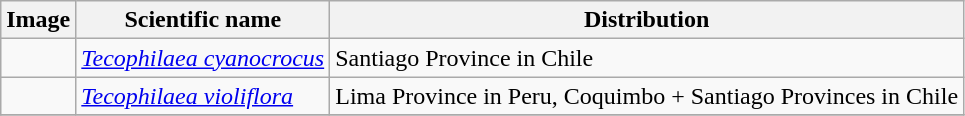<table class="wikitable">
<tr>
<th>Image</th>
<th>Scientific name</th>
<th>Distribution</th>
</tr>
<tr>
<td></td>
<td><em><a href='#'>Tecophilaea cyanocrocus</a></em> </td>
<td>Santiago Province in Chile</td>
</tr>
<tr>
<td></td>
<td><em><a href='#'>Tecophilaea violiflora</a></em> </td>
<td>Lima Province in Peru, Coquimbo + Santiago Provinces in Chile</td>
</tr>
<tr>
</tr>
</table>
